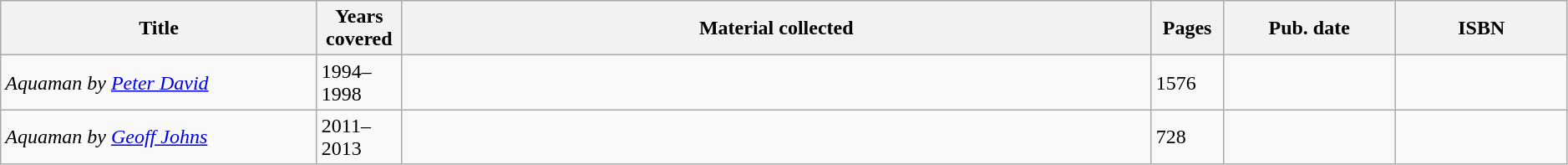<table class="wikitable sortable" width=99%>
<tr>
<th width="245px">Title</th>
<th width="60px">Years covered</th>
<th class="unsortable">Material collected</th>
<th width="50px">Pages</th>
<th width="130px">Pub. date</th>
<th class="unsortable" width="130px">ISBN</th>
</tr>
<tr>
<td><em>Aquaman by <a href='#'>Peter David</a></em></td>
<td>1994–1998</td>
<td></td>
<td>1576</td>
<td></td>
<td></td>
</tr>
<tr>
<td><em>Aquaman by <a href='#'>Geoff Johns</a></em></td>
<td>2011–2013</td>
<td></td>
<td>728</td>
<td></td>
<td></td>
</tr>
</table>
